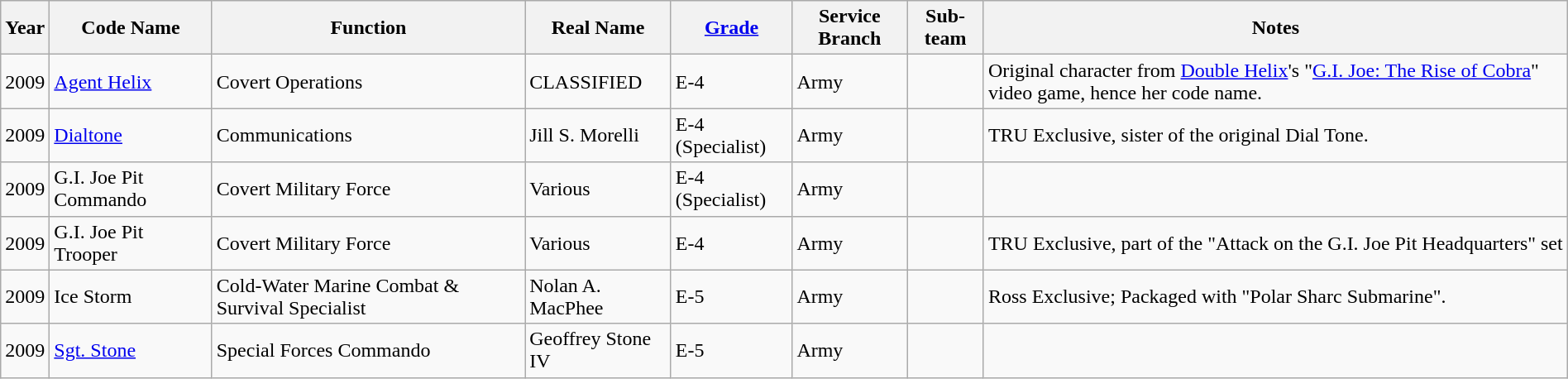<table class="wikitable sortable" align="left" style="margin:auto;">
<tr>
<th>Year</th>
<th>Code Name</th>
<th>Function</th>
<th>Real Name</th>
<th><a href='#'>Grade</a></th>
<th>Service Branch</th>
<th>Sub-team</th>
<th>Notes</th>
</tr>
<tr>
<td>2009</td>
<td><a href='#'>Agent Helix</a></td>
<td>Covert Operations</td>
<td>CLASSIFIED</td>
<td>E-4</td>
<td>Army</td>
<td></td>
<td>Original character from <a href='#'>Double Helix</a>'s "<a href='#'>G.I. Joe: The Rise of Cobra</a>" video game, hence her code name.</td>
</tr>
<tr>
<td>2009</td>
<td><a href='#'>Dialtone</a></td>
<td>Communications</td>
<td>Jill S. Morelli</td>
<td>E-4 (Specialist)</td>
<td>Army</td>
<td></td>
<td>TRU Exclusive, sister of the original Dial Tone.</td>
</tr>
<tr>
<td>2009</td>
<td>G.I. Joe Pit Commando</td>
<td>Covert Military Force</td>
<td>Various</td>
<td>E-4 (Specialist)</td>
<td>Army</td>
<td></td>
<td></td>
</tr>
<tr>
<td>2009</td>
<td>G.I. Joe Pit Trooper</td>
<td>Covert Military Force</td>
<td>Various</td>
<td>E-4</td>
<td>Army</td>
<td></td>
<td>TRU Exclusive, part of the "Attack on the G.I. Joe Pit Headquarters" set</td>
</tr>
<tr>
<td>2009</td>
<td>Ice Storm</td>
<td>Cold-Water Marine Combat & Survival Specialist</td>
<td>Nolan A. MacPhee</td>
<td>E-5</td>
<td>Army</td>
<td></td>
<td>Ross Exclusive; Packaged with "Polar Sharc Submarine".</td>
</tr>
<tr>
<td>2009</td>
<td><a href='#'>Sgt. Stone</a></td>
<td>Special Forces Commando</td>
<td>Geoffrey Stone IV</td>
<td>E-5</td>
<td>Army</td>
<td></td>
<td></td>
</tr>
</table>
